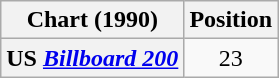<table class="wikitable plainrowheaders" style="text-align:center">
<tr>
<th scope="col">Chart (1990)</th>
<th scope="col">Position</th>
</tr>
<tr>
<th scope="row">US <em><a href='#'>Billboard 200</a></em></th>
<td>23</td>
</tr>
</table>
